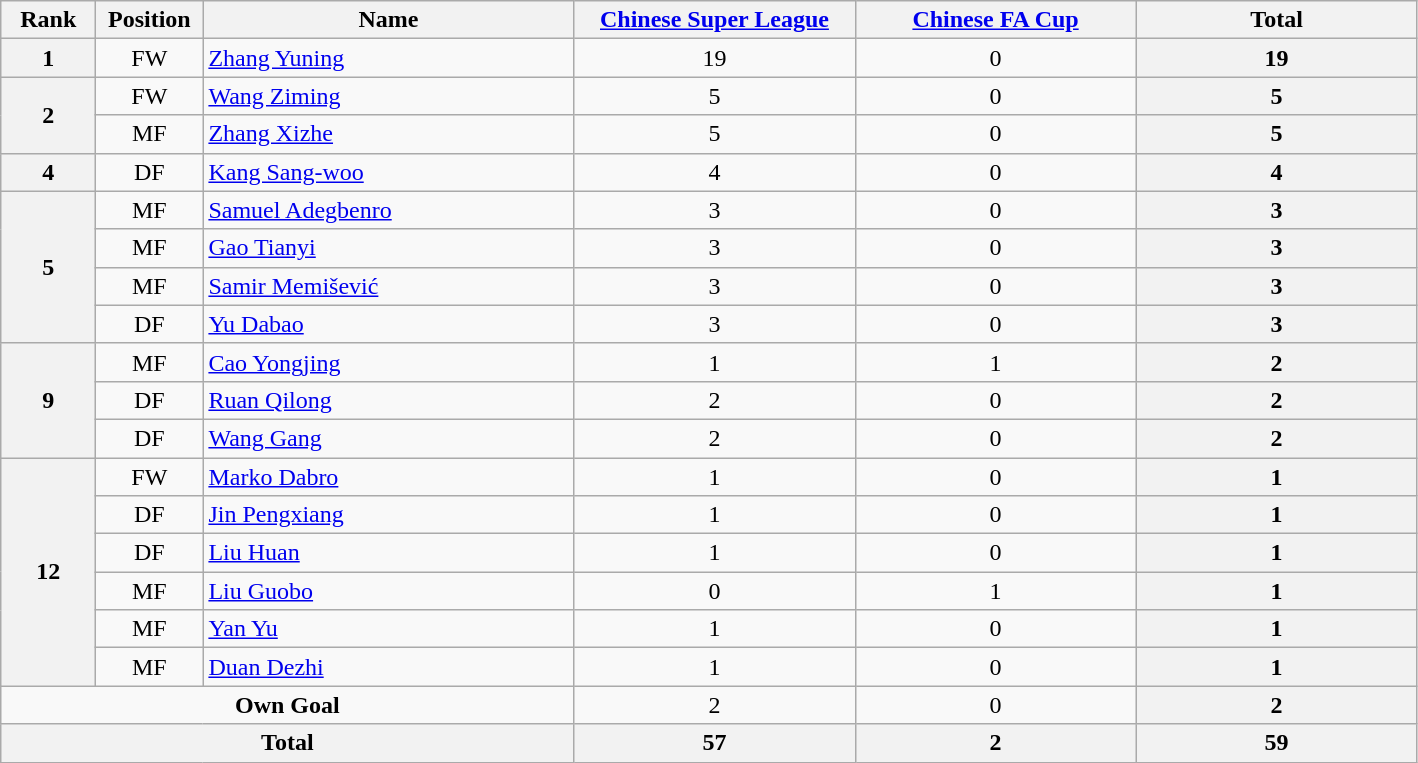<table class="wikitable" style="text-align: center;">
<tr>
<th style="width:56px;">Rank</th>
<th style="width:64px;">Position</th>
<th style="width:240px;">Name</th>
<th style="width:180px;"><a href='#'>Chinese Super League</a></th>
<th style="width:180px;"><a href='#'>Chinese FA Cup</a></th>
<th style="width:180px;"><strong>Total</strong></th>
</tr>
<tr>
<th>1</th>
<td>FW</td>
<td align="left"> <a href='#'>Zhang Yuning</a></td>
<td>19</td>
<td>0</td>
<th>19</th>
</tr>
<tr>
<th rowspan="2">2</th>
<td>FW</td>
<td align="left"> <a href='#'>Wang Ziming</a></td>
<td>5</td>
<td>0</td>
<th>5</th>
</tr>
<tr>
<td>MF</td>
<td align="left"> <a href='#'>Zhang Xizhe</a></td>
<td>5</td>
<td>0</td>
<th>5</th>
</tr>
<tr>
<th>4</th>
<td>DF</td>
<td align="left"> <a href='#'>Kang Sang-woo</a></td>
<td>4</td>
<td>0</td>
<th>4</th>
</tr>
<tr>
<th rowspan="4">5</th>
<td>MF</td>
<td align="left"> <a href='#'>Samuel Adegbenro</a></td>
<td>3</td>
<td>0</td>
<th>3</th>
</tr>
<tr>
<td>MF</td>
<td align="left"> <a href='#'>Gao Tianyi</a></td>
<td>3</td>
<td>0</td>
<th>3</th>
</tr>
<tr>
<td>MF</td>
<td align="left"> <a href='#'>Samir Memišević</a></td>
<td>3</td>
<td>0</td>
<th>3</th>
</tr>
<tr>
<td>DF</td>
<td align="left"> <a href='#'>Yu Dabao</a></td>
<td>3</td>
<td>0</td>
<th>3</th>
</tr>
<tr>
<th rowspan="3">9</th>
<td>MF</td>
<td align="left"> <a href='#'>Cao Yongjing</a></td>
<td>1</td>
<td>1</td>
<th>2</th>
</tr>
<tr>
<td>DF</td>
<td align="left"> <a href='#'>Ruan Qilong</a></td>
<td>2</td>
<td>0</td>
<th>2</th>
</tr>
<tr>
<td>DF</td>
<td align="left"> <a href='#'>Wang Gang</a></td>
<td>2</td>
<td>0</td>
<th>2</th>
</tr>
<tr>
<th rowspan="6">12</th>
<td>FW</td>
<td align="left"> <a href='#'>Marko Dabro</a></td>
<td>1</td>
<td>0</td>
<th>1</th>
</tr>
<tr>
<td>DF</td>
<td align="left"> <a href='#'>Jin Pengxiang</a></td>
<td>1</td>
<td>0</td>
<th>1</th>
</tr>
<tr>
<td>DF</td>
<td align="left"> <a href='#'>Liu Huan</a></td>
<td>1</td>
<td>0</td>
<th>1</th>
</tr>
<tr>
<td>MF</td>
<td align="left"> <a href='#'>Liu Guobo</a></td>
<td>0</td>
<td>1</td>
<th>1</th>
</tr>
<tr>
<td>MF</td>
<td align="left"> <a href='#'>Yan Yu</a></td>
<td>1</td>
<td>0</td>
<th>1</th>
</tr>
<tr>
<td>MF</td>
<td align="left"> <a href='#'>Duan Dezhi</a></td>
<td>1</td>
<td>0</td>
<th>1</th>
</tr>
<tr>
<td colspan="3"><strong>Own Goal</strong></td>
<td>2</td>
<td>0</td>
<th>2</th>
</tr>
<tr>
<th colspan="3"><strong>Total</strong></th>
<th>57</th>
<th>2</th>
<th>59</th>
</tr>
</table>
